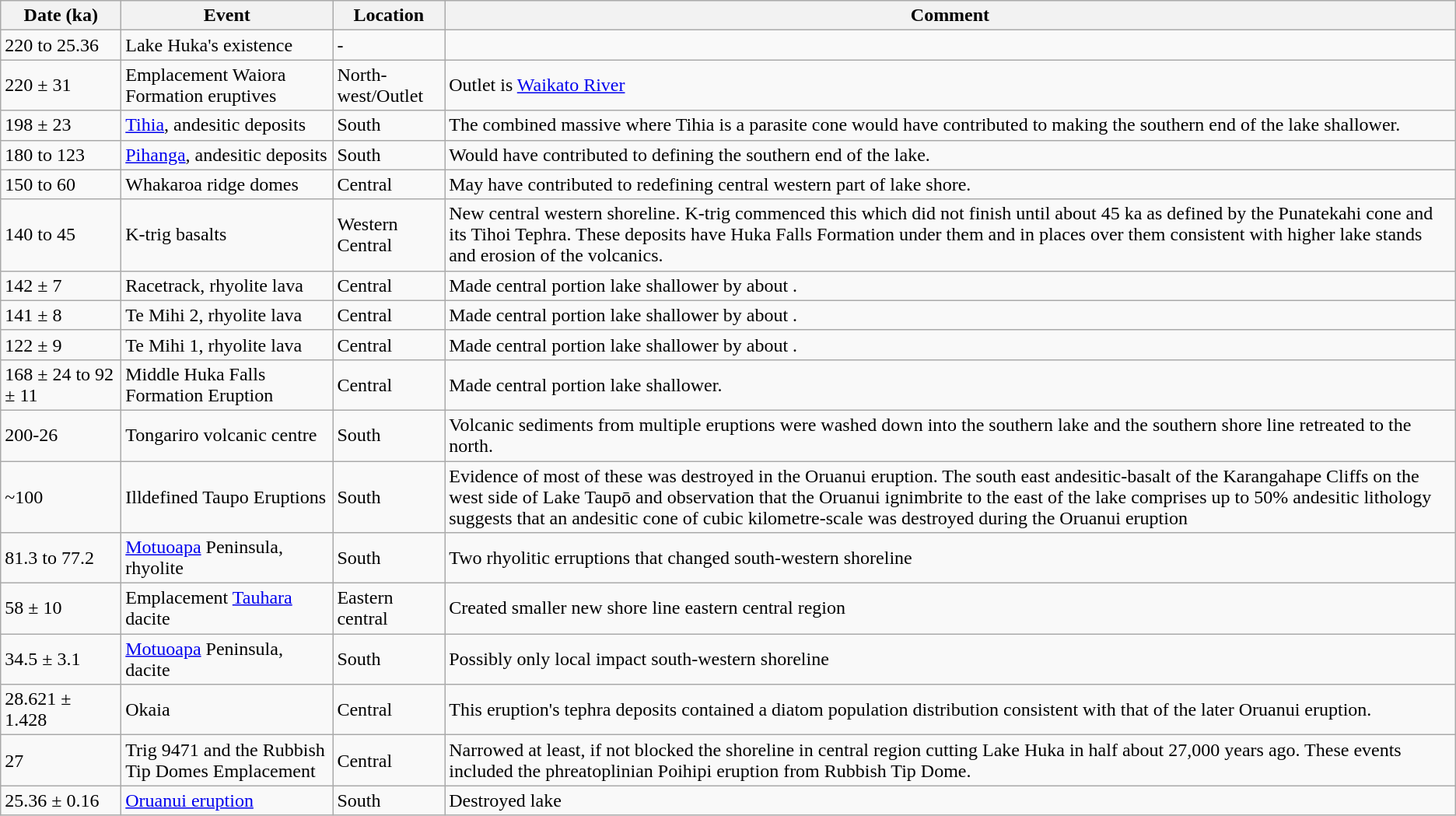<table class="wikitable">
<tr>
<th>Date (ka)</th>
<th>Event</th>
<th>Location</th>
<th>Comment</th>
</tr>
<tr>
<td>220 to 25.36</td>
<td>Lake Huka's existence</td>
<td>-</td>
<td></td>
</tr>
<tr>
<td>220 ± 31</td>
<td>Emplacement Waiora Formation eruptives</td>
<td>North-west/Outlet</td>
<td> Outlet is <a href='#'>Waikato River</a></td>
</tr>
<tr>
<td>198 ± 23</td>
<td><a href='#'>Tihia</a>, andesitic deposits</td>
<td>South</td>
<td>  The combined massive where Tihia is a parasite cone would have contributed to making the southern end of the lake shallower.</td>
</tr>
<tr>
<td>180 to 123</td>
<td><a href='#'>Pihanga</a>, andesitic deposits</td>
<td>South</td>
<td> Would have contributed to defining the southern end of the lake.</td>
</tr>
<tr>
<td>150 to 60 </td>
<td>Whakaroa ridge domes</td>
<td>Central</td>
<td>May have contributed to redefining central western part of lake shore.</td>
</tr>
<tr>
<td>140 to 45</td>
<td>K-trig basalts</td>
<td>Western Central</td>
<td>New central western shoreline. K-trig commenced this which did not finish until about 45 ka as defined by the Punatekahi cone and its Tihoi Tephra. These deposits have Huka Falls Formation under them and in places over them consistent with higher lake stands and erosion of the volcanics.</td>
</tr>
<tr>
<td>142 ± 7</td>
<td>Racetrack, rhyolite lava</td>
<td>Central</td>
<td>Made central portion lake shallower by about .</td>
</tr>
<tr>
<td>141 ± 8</td>
<td>Te Mihi 2, rhyolite lava</td>
<td>Central</td>
<td>Made central portion lake shallower by about .</td>
</tr>
<tr>
<td>122 ± 9</td>
<td>Te Mihi 1, rhyolite lava</td>
<td>Central</td>
<td>Made central portion lake shallower by about .</td>
</tr>
<tr>
<td>168 ± 24 to 92 ± 11</td>
<td>Middle Huka Falls Formation Eruption</td>
<td>Central</td>
<td>Made central portion lake shallower.</td>
</tr>
<tr>
<td>200-26</td>
<td>Tongariro volcanic centre</td>
<td>South</td>
<td>Volcanic sediments from multiple eruptions were washed down into the southern lake and the southern shore line retreated to the north.</td>
</tr>
<tr>
<td>~100</td>
<td>Illdefined Taupo Eruptions</td>
<td>South</td>
<td>Evidence of most of these was destroyed in the Oruanui eruption. The south east andesitic-basalt of the Karangahape Cliffs on the west side of Lake Taupō and observation that the Oruanui ignimbrite to the east of the lake comprises up to 50% andesitic lithology suggests that an andesitic cone of cubic kilometre-scale was destroyed during the Oruanui eruption</td>
</tr>
<tr>
<td>81.3 to 77.2</td>
<td><a href='#'>Motuoapa</a> Peninsula, rhyolite</td>
<td>South</td>
<td>Two rhyolitic erruptions that changed south-western shoreline</td>
</tr>
<tr>
<td>58 ± 10</td>
<td>Emplacement <a href='#'>Tauhara</a> dacite</td>
<td>Eastern central</td>
<td>Created smaller new shore line eastern central region</td>
</tr>
<tr>
<td>34.5 ± 3.1</td>
<td><a href='#'>Motuoapa</a> Peninsula, dacite</td>
<td>South</td>
<td>Possibly only local impact south-western shoreline</td>
</tr>
<tr>
<td>28.621 ± 1.428</td>
<td>Okaia</td>
<td>Central</td>
<td>This eruption's tephra deposits contained a diatom population distribution consistent with that of the later  Oruanui eruption.</td>
</tr>
<tr>
<td>27</td>
<td>Trig 9471 and the Rubbish Tip Domes Emplacement</td>
<td>Central</td>
<td>Narrowed at least, if not blocked the shoreline in central region cutting Lake Huka in half about 27,000 years ago. These events included the phreatoplinian Poihipi eruption from Rubbish Tip Dome.</td>
</tr>
<tr>
<td>25.36 ± 0.16</td>
<td><a href='#'>Oruanui eruption</a></td>
<td>South</td>
<td>Destroyed lake</td>
</tr>
</table>
